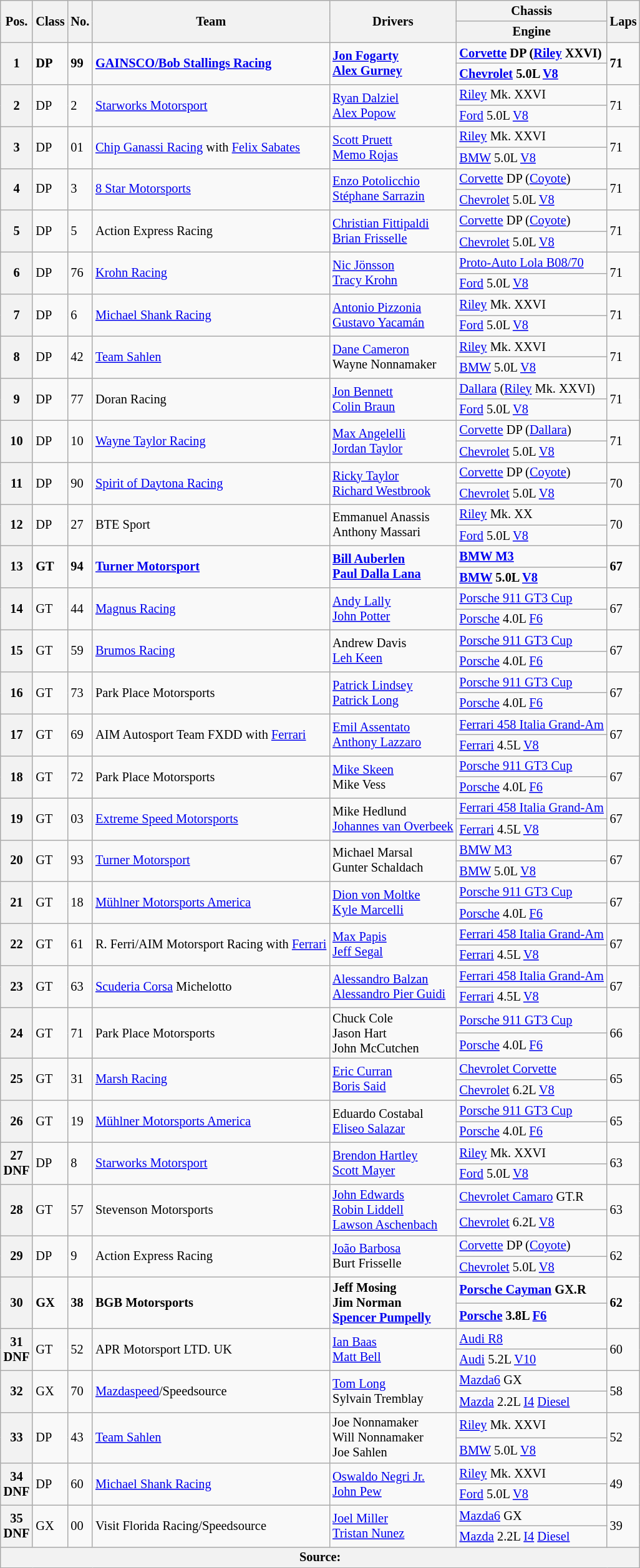<table class="wikitable" style="font-size: 85%;">
<tr>
<th rowspan="2">Pos.</th>
<th rowspan="2">Class</th>
<th rowspan="2">No.</th>
<th rowspan="2">Team</th>
<th rowspan="2">Drivers</th>
<th>Chassis</th>
<th rowspan="2">Laps</th>
</tr>
<tr>
<th>Engine</th>
</tr>
<tr>
<th rowspan="2">1</th>
<td rowspan="2"><strong>DP</strong></td>
<td rowspan="2"><strong>99</strong></td>
<td rowspan="2"><strong> <a href='#'>GAINSCO/Bob Stallings Racing</a></strong></td>
<td rowspan="2"><strong> <a href='#'>Jon Fogarty</a></strong><br><strong> <a href='#'>Alex Gurney</a></strong></td>
<td><strong><a href='#'>Corvette</a> DP (<a href='#'>Riley</a> XXVI)</strong></td>
<td rowspan="2"><strong>71</strong></td>
</tr>
<tr>
<td><strong><a href='#'>Chevrolet</a> 5.0L <a href='#'>V8</a></strong></td>
</tr>
<tr>
<th rowspan="2">2</th>
<td rowspan="2">DP</td>
<td rowspan="2">2</td>
<td rowspan="2"> <a href='#'>Starworks Motorsport</a></td>
<td rowspan="2"> <a href='#'>Ryan Dalziel</a><br> <a href='#'>Alex Popow</a></td>
<td><a href='#'>Riley</a> Mk. XXVI</td>
<td rowspan="2">71</td>
</tr>
<tr>
<td><a href='#'>Ford</a> 5.0L <a href='#'>V8</a></td>
</tr>
<tr>
<th rowspan="2">3</th>
<td rowspan="2">DP</td>
<td rowspan="2">01</td>
<td rowspan="2"> <a href='#'>Chip Ganassi Racing</a> with <a href='#'>Felix Sabates</a></td>
<td rowspan="2"> <a href='#'>Scott Pruett</a><br> <a href='#'>Memo Rojas</a></td>
<td><a href='#'>Riley</a> Mk. XXVI</td>
<td rowspan="2">71</td>
</tr>
<tr>
<td><a href='#'>BMW</a> 5.0L <a href='#'>V8</a></td>
</tr>
<tr>
<th rowspan="2">4</th>
<td rowspan="2">DP</td>
<td rowspan="2">3</td>
<td rowspan="2"> <a href='#'>8 Star Motorsports</a></td>
<td rowspan="2"> <a href='#'>Enzo Potolicchio</a><br> <a href='#'>Stéphane Sarrazin</a></td>
<td><a href='#'>Corvette</a> DP (<a href='#'>Coyote</a>)</td>
<td rowspan="2">71</td>
</tr>
<tr>
<td><a href='#'>Chevrolet</a> 5.0L <a href='#'>V8</a></td>
</tr>
<tr>
<th rowspan="2">5</th>
<td rowspan="2">DP</td>
<td rowspan="2">5</td>
<td rowspan="2"> Action Express Racing</td>
<td rowspan="2"> <a href='#'>Christian Fittipaldi</a><br> <a href='#'>Brian Frisselle</a></td>
<td><a href='#'>Corvette</a> DP (<a href='#'>Coyote</a>)</td>
<td rowspan="2">71</td>
</tr>
<tr>
<td><a href='#'>Chevrolet</a> 5.0L <a href='#'>V8</a></td>
</tr>
<tr>
<th rowspan="2">6</th>
<td rowspan="2">DP</td>
<td rowspan="2">76</td>
<td rowspan="2"> <a href='#'>Krohn Racing</a></td>
<td rowspan="2"> <a href='#'>Nic Jönsson</a><br> <a href='#'>Tracy Krohn</a></td>
<td><a href='#'>Proto-Auto Lola B08/70</a></td>
<td rowspan="2">71</td>
</tr>
<tr>
<td><a href='#'>Ford</a> 5.0L <a href='#'>V8</a></td>
</tr>
<tr>
<th rowspan="2">7</th>
<td rowspan="2">DP</td>
<td rowspan="2">6</td>
<td rowspan="2"> <a href='#'>Michael Shank Racing</a></td>
<td rowspan="2"> <a href='#'>Antonio Pizzonia</a><br> <a href='#'>Gustavo Yacamán</a></td>
<td><a href='#'>Riley</a> Mk. XXVI</td>
<td rowspan="2">71</td>
</tr>
<tr>
<td><a href='#'>Ford</a> 5.0L <a href='#'>V8</a></td>
</tr>
<tr>
<th rowspan="2">8</th>
<td rowspan="2">DP</td>
<td rowspan="2">42</td>
<td rowspan="2"> <a href='#'>Team Sahlen</a></td>
<td rowspan="2"> <a href='#'>Dane Cameron</a><br> Wayne Nonnamaker</td>
<td><a href='#'>Riley</a> Mk. XXVI</td>
<td rowspan="2">71</td>
</tr>
<tr>
<td><a href='#'>BMW</a> 5.0L <a href='#'>V8</a></td>
</tr>
<tr>
<th rowspan="2">9</th>
<td rowspan="2">DP</td>
<td rowspan="2">77</td>
<td rowspan="2"> Doran Racing</td>
<td rowspan="2"> <a href='#'>Jon Bennett</a><br> <a href='#'>Colin Braun</a></td>
<td><a href='#'>Dallara</a> (<a href='#'>Riley</a> Mk. XXVI)</td>
<td rowspan="2">71</td>
</tr>
<tr>
<td><a href='#'>Ford</a> 5.0L <a href='#'>V8</a></td>
</tr>
<tr>
<th rowspan="2">10</th>
<td rowspan="2">DP</td>
<td rowspan="2">10</td>
<td rowspan="2"> <a href='#'>Wayne Taylor Racing</a></td>
<td rowspan="2"> <a href='#'>Max Angelelli</a><br> <a href='#'>Jordan Taylor</a></td>
<td><a href='#'>Corvette</a> DP (<a href='#'>Dallara</a>)</td>
<td rowspan="2">71</td>
</tr>
<tr>
<td><a href='#'>Chevrolet</a> 5.0L <a href='#'>V8</a></td>
</tr>
<tr>
<th rowspan="2">11</th>
<td rowspan="2">DP</td>
<td rowspan="2">90</td>
<td rowspan="2"> <a href='#'>Spirit of Daytona Racing</a></td>
<td rowspan="2"> <a href='#'>Ricky Taylor</a><br> <a href='#'>Richard Westbrook</a></td>
<td><a href='#'>Corvette</a> DP (<a href='#'>Coyote</a>)</td>
<td rowspan="2">70</td>
</tr>
<tr>
<td><a href='#'>Chevrolet</a> 5.0L <a href='#'>V8</a></td>
</tr>
<tr>
<th rowspan="2">12</th>
<td rowspan="2">DP</td>
<td rowspan="2">27</td>
<td rowspan="2"> BTE Sport</td>
<td rowspan="2"> Emmanuel Anassis<br> Anthony Massari</td>
<td><a href='#'>Riley</a> Mk. XX</td>
<td rowspan="2">70</td>
</tr>
<tr>
<td><a href='#'>Ford</a> 5.0L <a href='#'>V8</a></td>
</tr>
<tr>
<th rowspan="2">13</th>
<td rowspan="2"><strong>GT</strong></td>
<td rowspan="2"><strong>94</strong></td>
<td rowspan="2"><strong> <a href='#'>Turner Motorsport</a></strong></td>
<td rowspan="2"><strong> <a href='#'>Bill Auberlen</a></strong><br><strong> <a href='#'>Paul Dalla Lana</a></strong></td>
<td><strong><a href='#'>BMW M3</a></strong></td>
<td rowspan="2"><strong>67</strong></td>
</tr>
<tr>
<td><strong><a href='#'>BMW</a> 5.0L <a href='#'>V8</a></strong></td>
</tr>
<tr>
<th rowspan="2">14</th>
<td rowspan="2">GT</td>
<td rowspan="2">44</td>
<td rowspan="2"> <a href='#'>Magnus Racing</a></td>
<td rowspan="2"> <a href='#'>Andy Lally</a><br> <a href='#'>John Potter</a></td>
<td><a href='#'>Porsche 911 GT3 Cup</a></td>
<td rowspan="2">67</td>
</tr>
<tr>
<td><a href='#'>Porsche</a> 4.0L <a href='#'>F6</a></td>
</tr>
<tr>
<th rowspan="2">15</th>
<td rowspan="2">GT</td>
<td rowspan="2">59</td>
<td rowspan="2"> <a href='#'>Brumos Racing</a></td>
<td rowspan="2"> Andrew Davis<br> <a href='#'>Leh Keen</a></td>
<td><a href='#'>Porsche 911 GT3 Cup</a></td>
<td rowspan="2">67</td>
</tr>
<tr>
<td><a href='#'>Porsche</a> 4.0L <a href='#'>F6</a></td>
</tr>
<tr>
<th rowspan="2">16</th>
<td rowspan="2">GT</td>
<td rowspan="2">73</td>
<td rowspan="2"> Park Place Motorsports</td>
<td rowspan="2"> <a href='#'>Patrick Lindsey</a><br> <a href='#'>Patrick Long</a></td>
<td><a href='#'>Porsche 911 GT3 Cup</a></td>
<td rowspan="2">67</td>
</tr>
<tr>
<td><a href='#'>Porsche</a> 4.0L <a href='#'>F6</a></td>
</tr>
<tr>
<th rowspan="2">17</th>
<td rowspan="2">GT</td>
<td rowspan="2">69</td>
<td rowspan="2"> AIM Autosport Team FXDD with <a href='#'>Ferrari</a></td>
<td rowspan="2"> <a href='#'>Emil Assentato</a><br> <a href='#'>Anthony Lazzaro</a></td>
<td><a href='#'>Ferrari 458 Italia Grand-Am</a></td>
<td rowspan="2">67</td>
</tr>
<tr>
<td><a href='#'>Ferrari</a> 4.5L <a href='#'>V8</a></td>
</tr>
<tr>
<th rowspan="2">18</th>
<td rowspan="2">GT</td>
<td rowspan="2">72</td>
<td rowspan="2"> Park Place Motorsports</td>
<td rowspan="2"> <a href='#'>Mike Skeen</a><br> Mike Vess</td>
<td><a href='#'>Porsche 911 GT3 Cup</a></td>
<td rowspan="2">67</td>
</tr>
<tr>
<td><a href='#'>Porsche</a> 4.0L <a href='#'>F6</a></td>
</tr>
<tr>
<th rowspan="2">19</th>
<td rowspan="2">GT</td>
<td rowspan="2">03</td>
<td rowspan="2"> <a href='#'>Extreme Speed Motorsports</a></td>
<td rowspan="2"> Mike Hedlund<br> <a href='#'>Johannes van Overbeek</a></td>
<td><a href='#'>Ferrari 458 Italia Grand-Am</a></td>
<td rowspan="2">67</td>
</tr>
<tr>
<td><a href='#'>Ferrari</a> 4.5L <a href='#'>V8</a></td>
</tr>
<tr>
<th rowspan="2">20</th>
<td rowspan="2">GT</td>
<td rowspan="2">93</td>
<td rowspan="2"> <a href='#'>Turner Motorsport</a></td>
<td rowspan="2"> Michael Marsal<br> Gunter Schaldach</td>
<td><a href='#'>BMW M3</a></td>
<td rowspan="2">67</td>
</tr>
<tr>
<td><a href='#'>BMW</a> 5.0L <a href='#'>V8</a></td>
</tr>
<tr>
<th rowspan="2">21</th>
<td rowspan="2">GT</td>
<td rowspan="2">18</td>
<td rowspan="2"> <a href='#'>Mühlner Motorsports America</a></td>
<td rowspan="2"> <a href='#'>Dion von Moltke</a><br> <a href='#'>Kyle Marcelli</a></td>
<td><a href='#'>Porsche 911 GT3 Cup</a></td>
<td rowspan="2">67</td>
</tr>
<tr>
<td><a href='#'>Porsche</a> 4.0L <a href='#'>F6</a></td>
</tr>
<tr>
<th rowspan="2">22</th>
<td rowspan="2">GT</td>
<td rowspan="2">61</td>
<td rowspan="2"> R. Ferri/AIM Motorsport Racing with <a href='#'>Ferrari</a></td>
<td rowspan="2"> <a href='#'>Max Papis</a><br> <a href='#'>Jeff Segal</a></td>
<td><a href='#'>Ferrari 458 Italia Grand-Am</a></td>
<td rowspan="2">67</td>
</tr>
<tr>
<td><a href='#'>Ferrari</a> 4.5L <a href='#'>V8</a></td>
</tr>
<tr>
<th rowspan="2">23</th>
<td rowspan="2">GT</td>
<td rowspan="2">63</td>
<td rowspan="2"> <a href='#'>Scuderia Corsa</a> Michelotto</td>
<td rowspan="2"> <a href='#'>Alessandro Balzan</a><br> <a href='#'>Alessandro Pier Guidi</a></td>
<td><a href='#'>Ferrari 458 Italia Grand-Am</a></td>
<td rowspan="2">67</td>
</tr>
<tr>
<td><a href='#'>Ferrari</a> 4.5L <a href='#'>V8</a></td>
</tr>
<tr>
<th rowspan="2">24</th>
<td rowspan="2">GT</td>
<td rowspan="2">71</td>
<td rowspan="2"> Park Place Motorsports</td>
<td rowspan="2"> Chuck Cole<br> Jason Hart<br> John McCutchen</td>
<td><a href='#'>Porsche 911 GT3 Cup</a></td>
<td rowspan="2">66</td>
</tr>
<tr>
<td><a href='#'>Porsche</a> 4.0L <a href='#'>F6</a></td>
</tr>
<tr>
<th rowspan="2">25</th>
<td rowspan="2">GT</td>
<td rowspan="2">31</td>
<td rowspan="2"> <a href='#'>Marsh Racing</a></td>
<td rowspan="2"> <a href='#'>Eric Curran</a><br> <a href='#'>Boris Said</a></td>
<td><a href='#'>Chevrolet Corvette</a></td>
<td rowspan="2">65</td>
</tr>
<tr>
<td><a href='#'>Chevrolet</a> 6.2L <a href='#'>V8</a></td>
</tr>
<tr>
<th rowspan="2">26</th>
<td rowspan="2">GT</td>
<td rowspan="2">19</td>
<td rowspan="2"> <a href='#'>Mühlner Motorsports America</a></td>
<td rowspan="2"> Eduardo Costabal<br> <a href='#'>Eliseo Salazar</a></td>
<td><a href='#'>Porsche 911 GT3 Cup</a></td>
<td rowspan="2">65</td>
</tr>
<tr>
<td><a href='#'>Porsche</a> 4.0L <a href='#'>F6</a></td>
</tr>
<tr>
<th rowspan="2">27<br>DNF</th>
<td rowspan="2">DP</td>
<td rowspan="2">8</td>
<td rowspan="2"> <a href='#'>Starworks Motorsport</a></td>
<td rowspan="2"> <a href='#'>Brendon Hartley</a><br> <a href='#'>Scott Mayer</a></td>
<td><a href='#'>Riley</a> Mk. XXVI</td>
<td rowspan="2">63</td>
</tr>
<tr>
<td><a href='#'>Ford</a> 5.0L <a href='#'>V8</a></td>
</tr>
<tr>
<th rowspan="2">28</th>
<td rowspan="2">GT</td>
<td rowspan="2">57</td>
<td rowspan="2"> Stevenson Motorsports</td>
<td rowspan="2"> <a href='#'>John Edwards</a><br> <a href='#'>Robin Liddell</a><br> <a href='#'>Lawson Aschenbach</a></td>
<td><a href='#'>Chevrolet Camaro</a> GT.R</td>
<td rowspan="2">63</td>
</tr>
<tr>
<td><a href='#'>Chevrolet</a> 6.2L <a href='#'>V8</a></td>
</tr>
<tr>
<th rowspan="2">29</th>
<td rowspan="2">DP</td>
<td rowspan="2">9</td>
<td rowspan="2"> Action Express Racing</td>
<td rowspan="2"> <a href='#'>João Barbosa</a><br> Burt Frisselle</td>
<td><a href='#'>Corvette</a> DP (<a href='#'>Coyote</a>)</td>
<td rowspan="2">62</td>
</tr>
<tr>
<td><a href='#'>Chevrolet</a> 5.0L <a href='#'>V8</a></td>
</tr>
<tr>
<th rowspan="2">30</th>
<td rowspan="2"><strong>GX</strong></td>
<td rowspan="2"><strong>38</strong></td>
<td rowspan="2"><strong> BGB Motorsports</strong></td>
<td rowspan="2"><strong> Jeff Mosing</strong><br><strong> Jim Norman</strong><br><strong> <a href='#'>Spencer Pumpelly</a></strong></td>
<td><strong><a href='#'>Porsche Cayman</a> GX.R</strong></td>
<td rowspan="2"><strong>62</strong></td>
</tr>
<tr>
<td><strong><a href='#'>Porsche</a> 3.8L <a href='#'>F6</a></strong></td>
</tr>
<tr>
<th rowspan="2">31<br>DNF</th>
<td rowspan="2">GT</td>
<td rowspan="2">52</td>
<td rowspan="2"> APR Motorsport LTD. UK</td>
<td rowspan="2"> <a href='#'>Ian Baas</a><br> <a href='#'>Matt Bell</a></td>
<td><a href='#'>Audi R8</a></td>
<td rowspan="2">60</td>
</tr>
<tr>
<td><a href='#'>Audi</a> 5.2L <a href='#'>V10</a></td>
</tr>
<tr>
<th rowspan="2">32</th>
<td rowspan="2">GX</td>
<td rowspan="2">70</td>
<td rowspan="2"> <a href='#'>Mazdaspeed</a>/Speedsource</td>
<td rowspan="2"> <a href='#'>Tom Long</a><br> Sylvain Tremblay</td>
<td><a href='#'>Mazda6</a> GX</td>
<td rowspan="2">58</td>
</tr>
<tr>
<td><a href='#'>Mazda</a> 2.2L <a href='#'>I4</a> <a href='#'>Diesel</a></td>
</tr>
<tr>
<th rowspan="2">33</th>
<td rowspan="2">DP</td>
<td rowspan="2">43</td>
<td rowspan="2"> <a href='#'>Team Sahlen</a></td>
<td rowspan="2"> Joe Nonnamaker<br> Will Nonnamaker<br> Joe Sahlen</td>
<td><a href='#'>Riley</a> Mk. XXVI</td>
<td rowspan="2">52</td>
</tr>
<tr>
<td><a href='#'>BMW</a> 5.0L <a href='#'>V8</a></td>
</tr>
<tr>
<th rowspan="2">34<br>DNF</th>
<td rowspan="2">DP</td>
<td rowspan="2">60</td>
<td rowspan="2"> <a href='#'>Michael Shank Racing</a></td>
<td rowspan="2"> <a href='#'>Oswaldo Negri Jr.</a><br> <a href='#'>John Pew</a></td>
<td><a href='#'>Riley</a> Mk. XXVI</td>
<td rowspan="2">49</td>
</tr>
<tr>
<td><a href='#'>Ford</a> 5.0L <a href='#'>V8</a></td>
</tr>
<tr>
<th rowspan="2">35<br>DNF</th>
<td rowspan="2">GX</td>
<td rowspan="2">00</td>
<td rowspan="2"> Visit Florida Racing/Speedsource</td>
<td rowspan="2"> <a href='#'>Joel Miller</a><br> <a href='#'>Tristan Nunez</a></td>
<td><a href='#'>Mazda6</a> GX</td>
<td rowspan="2">39</td>
</tr>
<tr>
<td><a href='#'>Mazda</a> 2.2L <a href='#'>I4</a> <a href='#'>Diesel</a></td>
</tr>
<tr>
<th colspan="7">Source:</th>
</tr>
</table>
